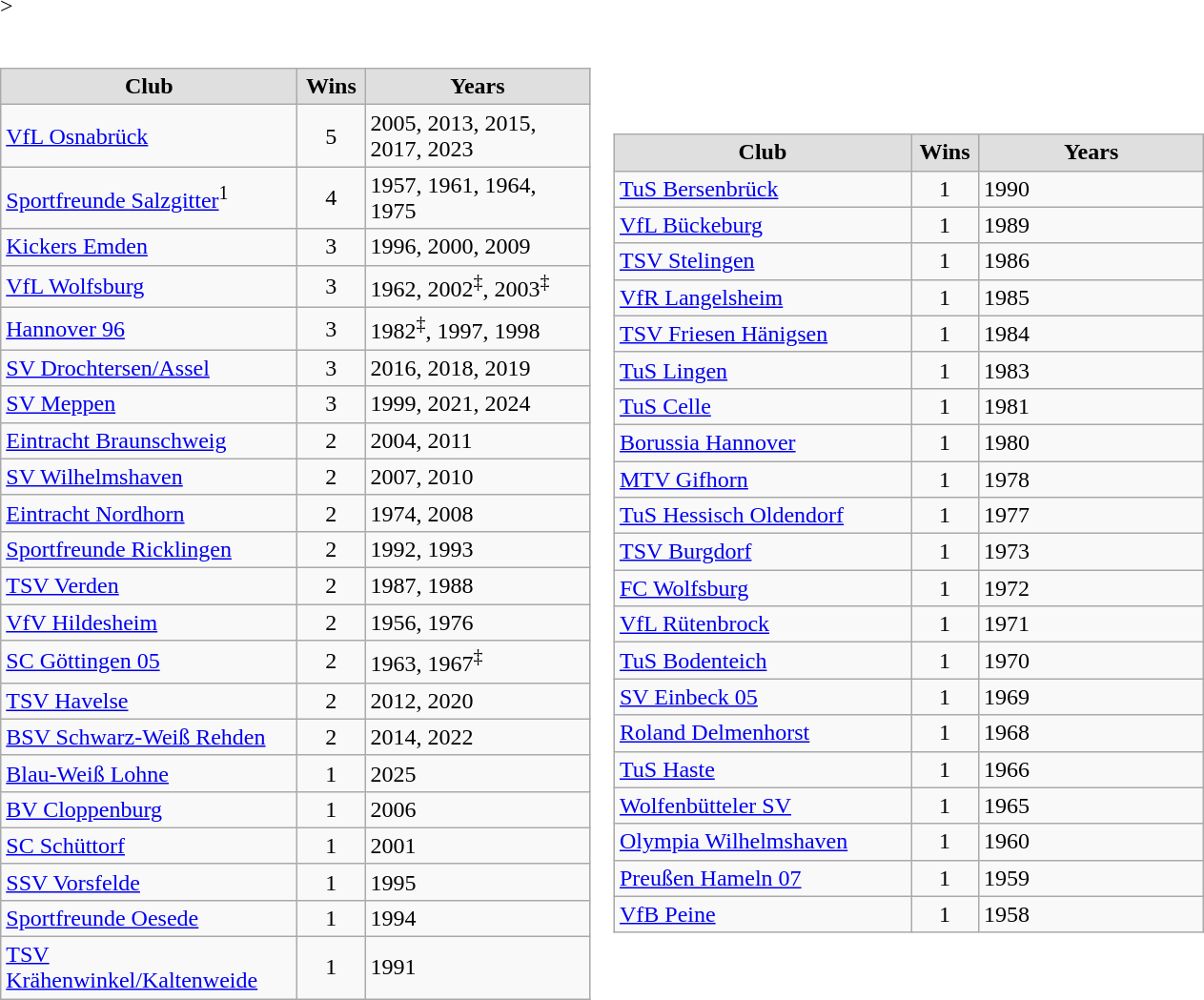<table border=0 cellpadding=0 cellspacing=0>>
<tr>
<td><br><table class="wikitable">
<tr align="center" bgcolor="#dfdfdf">
<td width=200><strong>Club</strong></td>
<td width=40><strong>Wins</strong></td>
<td width=150><strong>Years</strong></td>
</tr>
<tr align="left">
<td><a href='#'>VfL Osnabrück</a></td>
<td align="center">5</td>
<td>2005, 2013, 2015, 2017, 2023</td>
</tr>
<tr align="left">
<td><a href='#'>Sportfreunde Salzgitter</a><sup>1</sup></td>
<td align="center">4</td>
<td>1957, 1961, 1964, 1975</td>
</tr>
<tr align="left">
<td><a href='#'>Kickers Emden</a></td>
<td align="center">3</td>
<td>1996, 2000, 2009</td>
</tr>
<tr align="left">
<td><a href='#'>VfL Wolfsburg</a></td>
<td align="center">3</td>
<td>1962, 2002<sup>‡</sup>, 2003<sup>‡</sup></td>
</tr>
<tr align="left">
<td><a href='#'>Hannover 96</a></td>
<td align="center">3</td>
<td>1982<sup>‡</sup>, 1997, 1998</td>
</tr>
<tr align="left">
<td><a href='#'>SV Drochtersen/Assel</a></td>
<td align="center">3</td>
<td>2016, 2018, 2019</td>
</tr>
<tr align="left">
<td><a href='#'>SV Meppen</a></td>
<td align="center">3</td>
<td>1999, 2021, 2024</td>
</tr>
<tr align="left">
<td><a href='#'>Eintracht Braunschweig</a></td>
<td align="center">2</td>
<td>2004, 2011</td>
</tr>
<tr align="left">
<td><a href='#'>SV Wilhelmshaven</a></td>
<td align="center">2</td>
<td>2007, 2010</td>
</tr>
<tr align="left">
<td><a href='#'>Eintracht Nordhorn</a></td>
<td align="center">2</td>
<td>1974, 2008</td>
</tr>
<tr align="left">
<td><a href='#'>Sportfreunde Ricklingen</a></td>
<td align="center">2</td>
<td>1992, 1993</td>
</tr>
<tr align="left">
<td><a href='#'>TSV Verden</a></td>
<td align="center">2</td>
<td>1987, 1988</td>
</tr>
<tr align="left">
<td><a href='#'>VfV Hildesheim</a></td>
<td align="center">2</td>
<td>1956, 1976</td>
</tr>
<tr align="left">
<td><a href='#'>SC Göttingen 05</a></td>
<td align="center">2</td>
<td>1963, 1967<sup>‡</sup></td>
</tr>
<tr align="left">
<td><a href='#'>TSV Havelse</a></td>
<td align="center">2</td>
<td>2012, 2020</td>
</tr>
<tr align="left">
<td><a href='#'>BSV Schwarz-Weiß Rehden</a></td>
<td align="center">2</td>
<td>2014, 2022</td>
</tr>
<tr align="left">
<td><a href='#'>Blau-Weiß Lohne</a></td>
<td align="center">1</td>
<td>2025</td>
</tr>
<tr align="left">
<td><a href='#'>BV Cloppenburg</a></td>
<td align="center">1</td>
<td>2006</td>
</tr>
<tr align="left">
<td><a href='#'>SC Schüttorf</a></td>
<td align="center">1</td>
<td>2001</td>
</tr>
<tr align="left">
<td><a href='#'>SSV Vorsfelde</a></td>
<td align="center">1</td>
<td>1995</td>
</tr>
<tr align="left">
<td><a href='#'>Sportfreunde Oesede</a></td>
<td align="center">1</td>
<td>1994</td>
</tr>
<tr align="left">
<td><a href='#'>TSV Krähenwinkel/Kaltenweide</a></td>
<td align="center">1</td>
<td>1991</td>
</tr>
</table>
</td>
<td><br><table class="wikitable">
<tr align="center" bgcolor="#dfdfdf">
<td width=200><strong>Club</strong></td>
<td width=40><strong>Wins</strong></td>
<td width=150><strong>Years</strong></td>
</tr>
<tr align="left">
<td><a href='#'>TuS Bersenbrück</a></td>
<td align="center">1</td>
<td>1990</td>
</tr>
<tr align="left">
<td><a href='#'>VfL Bückeburg</a></td>
<td align="center">1</td>
<td>1989</td>
</tr>
<tr align="left">
<td><a href='#'>TSV Stelingen</a></td>
<td align="center">1</td>
<td>1986</td>
</tr>
<tr align="left">
<td><a href='#'>VfR Langelsheim</a></td>
<td align="center">1</td>
<td>1985</td>
</tr>
<tr align="left">
<td><a href='#'>TSV Friesen Hänigsen</a></td>
<td align="center">1</td>
<td>1984</td>
</tr>
<tr align="left">
<td><a href='#'>TuS Lingen</a></td>
<td align="center">1</td>
<td>1983</td>
</tr>
<tr align="left">
<td><a href='#'>TuS Celle</a></td>
<td align="center">1</td>
<td>1981</td>
</tr>
<tr align="left">
<td><a href='#'>Borussia Hannover</a></td>
<td align="center">1</td>
<td>1980</td>
</tr>
<tr align="left">
<td><a href='#'>MTV Gifhorn</a></td>
<td align="center">1</td>
<td>1978</td>
</tr>
<tr align="left">
<td><a href='#'>TuS Hessisch Oldendorf</a></td>
<td align="center">1</td>
<td>1977</td>
</tr>
<tr align="left">
<td><a href='#'>TSV Burgdorf</a></td>
<td align="center">1</td>
<td>1973</td>
</tr>
<tr align="left">
<td><a href='#'>FC Wolfsburg</a></td>
<td align="center">1</td>
<td>1972</td>
</tr>
<tr align="left">
<td><a href='#'>VfL Rütenbrock</a></td>
<td align="center">1</td>
<td>1971</td>
</tr>
<tr align="left">
<td><a href='#'>TuS Bodenteich</a></td>
<td align="center">1</td>
<td>1970</td>
</tr>
<tr align="left">
<td><a href='#'>SV Einbeck 05</a></td>
<td align="center">1</td>
<td>1969</td>
</tr>
<tr align="left">
<td><a href='#'>Roland Delmenhorst</a></td>
<td align="center">1</td>
<td>1968</td>
</tr>
<tr align="left">
<td><a href='#'>TuS Haste</a></td>
<td align="center">1</td>
<td>1966</td>
</tr>
<tr align="left">
<td><a href='#'>Wolfenbütteler SV</a></td>
<td align="center">1</td>
<td>1965</td>
</tr>
<tr align="left">
<td><a href='#'>Olympia Wilhelmshaven</a></td>
<td align="center">1</td>
<td>1960</td>
</tr>
<tr align="left">
<td><a href='#'>Preußen Hameln 07</a></td>
<td align="center">1</td>
<td>1959</td>
</tr>
<tr align="left">
<td><a href='#'>VfB Peine</a></td>
<td align="center">1</td>
<td>1958</td>
</tr>
</table>
</td>
</tr>
</table>
